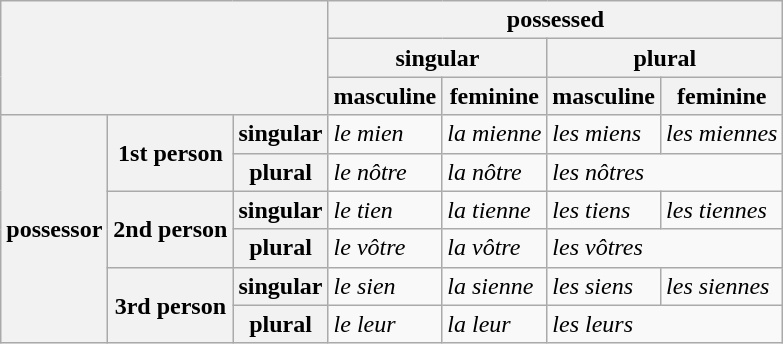<table class="wikitable">
<tr>
<th colspan="3" rowspan="3"></th>
<th colspan="4">possessed</th>
</tr>
<tr>
<th colspan="2">singular</th>
<th colspan="2">plural</th>
</tr>
<tr>
<th>masculine</th>
<th>feminine</th>
<th>masculine</th>
<th>feminine</th>
</tr>
<tr>
<th rowspan="6">possessor</th>
<th rowspan="2">1st person</th>
<th>singular</th>
<td><em>le mien</em></td>
<td><em>la mienne</em></td>
<td><em>les miens</em></td>
<td><em>les miennes</em></td>
</tr>
<tr>
<th>plural</th>
<td><em>le nôtre</em></td>
<td><em>la nôtre</em></td>
<td colspan="2"><em>les nôtres</em></td>
</tr>
<tr>
<th rowspan="2">2nd person</th>
<th>singular</th>
<td><em>le tien</em></td>
<td><em>la tienne</em></td>
<td><em>les tiens</em></td>
<td><em>les tiennes</em></td>
</tr>
<tr>
<th>plural</th>
<td><em>le vôtre</em></td>
<td><em>la vôtre</em></td>
<td colspan="2"><em>les vôtres</em></td>
</tr>
<tr>
<th rowspan="2">3rd person</th>
<th>singular</th>
<td><em>le sien</em></td>
<td><em>la sienne</em></td>
<td><em>les siens</em></td>
<td><em>les siennes</em></td>
</tr>
<tr>
<th>plural</th>
<td><em>le leur</em></td>
<td><em>la leur</em></td>
<td colspan="2"><em>les leurs</em></td>
</tr>
</table>
